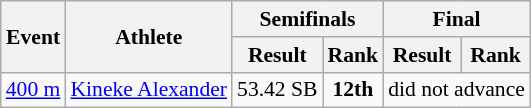<table class=wikitable style="font-size:90%">
<tr>
<th rowspan="2">Event</th>
<th rowspan="2">Athlete</th>
<th colspan="2">Semifinals</th>
<th colspan="2">Final</th>
</tr>
<tr>
<th>Result</th>
<th>Rank</th>
<th>Result</th>
<th>Rank</th>
</tr>
<tr>
<td><a href='#'>400 m</a></td>
<td><a href='#'>Kineke Alexander</a></td>
<td align=center>53.42 SB</td>
<td align=center><strong>12th</strong></td>
<td align=center colspan="7">did not advance</td>
</tr>
</table>
